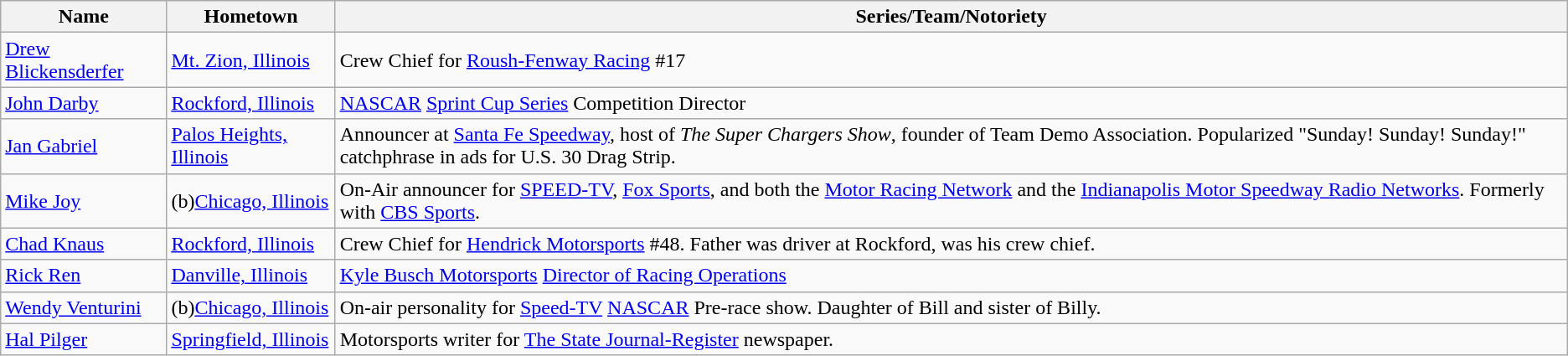<table class="wikitable">
<tr>
<th>Name</th>
<th>Hometown</th>
<th>Series/Team/Notoriety</th>
</tr>
<tr>
<td><a href='#'>Drew Blickensderfer</a></td>
<td><a href='#'>Mt. Zion, Illinois</a></td>
<td>Crew Chief for <a href='#'>Roush-Fenway Racing</a> #17</td>
</tr>
<tr>
<td><a href='#'>John Darby</a></td>
<td><a href='#'>Rockford, Illinois</a></td>
<td><a href='#'>NASCAR</a> <a href='#'>Sprint Cup Series</a> Competition Director</td>
</tr>
<tr>
<td><a href='#'>Jan Gabriel</a></td>
<td><a href='#'>Palos Heights, Illinois</a></td>
<td>Announcer at <a href='#'>Santa Fe Speedway</a>, host of <em>The Super Chargers Show</em>, founder of Team Demo Association. Popularized "Sunday! Sunday! Sunday!" catchphrase in ads for U.S. 30 Drag Strip.</td>
</tr>
<tr>
<td><a href='#'>Mike Joy</a></td>
<td>(b)<a href='#'>Chicago, Illinois</a></td>
<td>On-Air announcer for <a href='#'>SPEED-TV</a>, <a href='#'>Fox Sports</a>, and both the <a href='#'>Motor Racing Network</a> and the <a href='#'>Indianapolis Motor Speedway Radio Networks</a>.  Formerly with <a href='#'>CBS Sports</a>.</td>
</tr>
<tr>
<td><a href='#'>Chad Knaus</a></td>
<td><a href='#'>Rockford, Illinois</a></td>
<td>Crew Chief for <a href='#'>Hendrick Motorsports</a> #48.  Father was driver at Rockford, was his crew chief.</td>
</tr>
<tr>
<td><a href='#'>Rick Ren</a></td>
<td><a href='#'>Danville, Illinois</a></td>
<td><a href='#'>Kyle Busch Motorsports</a> <a href='#'>Director of Racing Operations</a></td>
</tr>
<tr>
<td><a href='#'>Wendy Venturini</a></td>
<td>(b)<a href='#'>Chicago, Illinois</a></td>
<td>On-air personality for <a href='#'>Speed-TV</a> <a href='#'>NASCAR</a> Pre-race show.  Daughter of Bill and sister of Billy.</td>
</tr>
<tr>
<td><a href='#'>Hal Pilger</a></td>
<td><a href='#'>Springfield, Illinois</a></td>
<td>Motorsports writer for <a href='#'>The State Journal-Register</a> newspaper.</td>
</tr>
</table>
